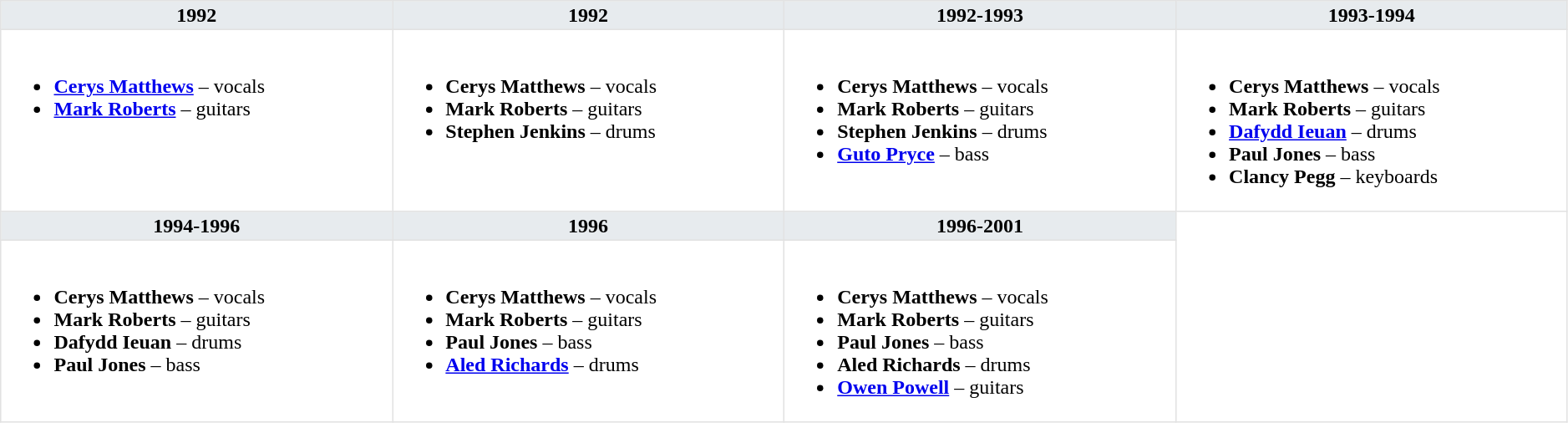<table class="toccolours" border=1 cellpadding=2 cellspacing=0 style="float: width: 375px; margin: 0 0 1em 1em; border-collapse: collapse; border: 1px solid #E2E2E2;" width=99%>
<tr>
<th bgcolor="#E7EBEE" valign=top width=25%>1992</th>
<th bgcolor="#E7EBEE" valign=top width=25%>1992</th>
<th bgcolor="#E7EBEE" valign=top width=25%>1992-1993</th>
<th bgcolor="#E7EBEE" valign=top width=25%>1993-1994</th>
</tr>
<tr>
<td valign=top><br><ul><li><strong><a href='#'>Cerys Matthews</a></strong> – vocals</li><li><strong><a href='#'>Mark Roberts</a></strong> – guitars</li></ul></td>
<td valign=top><br><ul><li><strong>Cerys Matthews</strong> – vocals</li><li><strong>Mark Roberts</strong> – guitars</li><li><strong>Stephen Jenkins</strong> – drums</li></ul></td>
<td valign=top><br><ul><li><strong>Cerys Matthews</strong> – vocals</li><li><strong>Mark Roberts</strong> – guitars</li><li><strong>Stephen Jenkins</strong> – drums</li><li><strong><a href='#'>Guto Pryce</a></strong> – bass</li></ul></td>
<td valign=top><br><ul><li><strong>Cerys Matthews</strong> – vocals</li><li><strong>Mark Roberts</strong> – guitars</li><li><strong><a href='#'>Dafydd Ieuan</a></strong> – drums</li><li><strong>Paul Jones</strong> – bass</li><li><strong>Clancy Pegg</strong> – keyboards</li></ul></td>
</tr>
<tr>
<th bgcolor="#E7EBEE" valign=top width=25%>1994-1996</th>
<th bgcolor="#E7EBEE" valign=top width=25%>1996</th>
<th bgcolor="#E7EBEE" valign=top width=25%>1996-2001</th>
</tr>
<tr>
<td valign=top><br><ul><li><strong>Cerys Matthews</strong> – vocals</li><li><strong>Mark Roberts</strong> – guitars</li><li><strong>Dafydd Ieuan</strong> – drums</li><li><strong>Paul Jones</strong> – bass</li></ul></td>
<td valign=top><br><ul><li><strong>Cerys Matthews</strong> – vocals</li><li><strong>Mark Roberts</strong> – guitars</li><li><strong>Paul Jones</strong> – bass</li><li><strong><a href='#'>Aled Richards</a></strong> – drums</li></ul></td>
<td valign=top><br><ul><li><strong>Cerys Matthews</strong> – vocals</li><li><strong>Mark Roberts</strong> – guitars</li><li><strong>Paul Jones</strong> – bass</li><li><strong>Aled Richards</strong> – drums</li><li><strong><a href='#'>Owen Powell</a></strong> – guitars</li></ul></td>
</tr>
</table>
